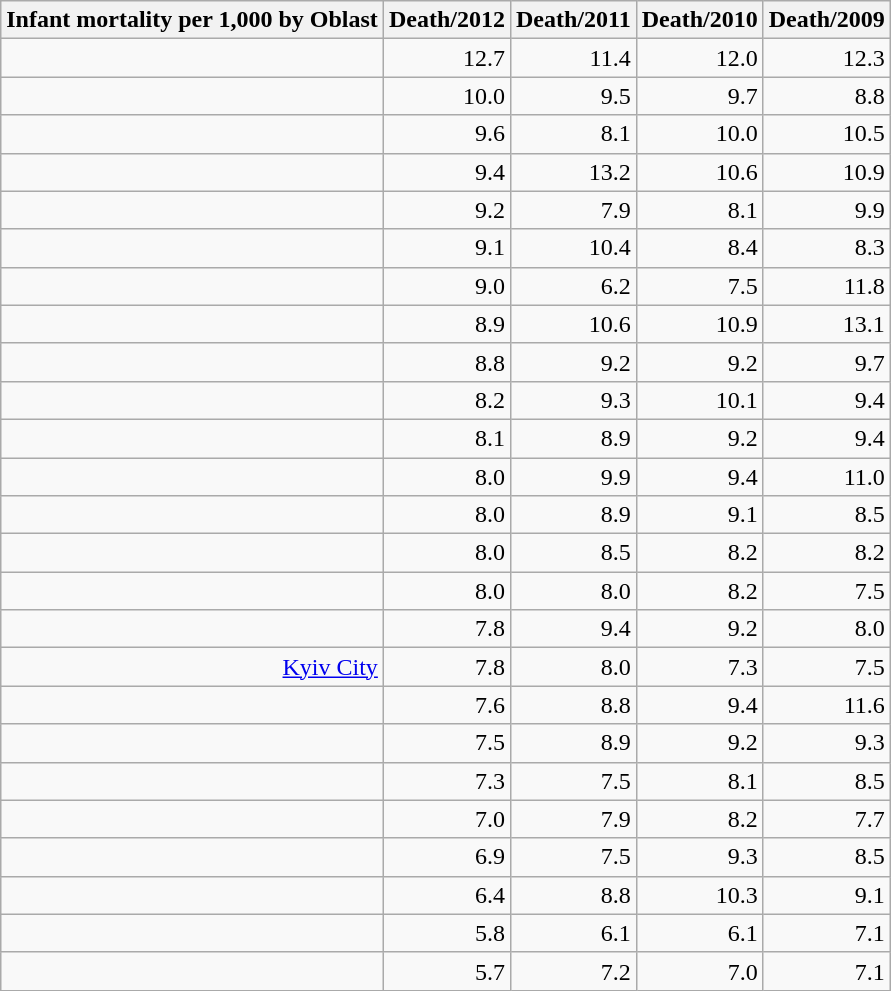<table class="wikitable centre" style="text-align: right;">
<tr>
<th>Infant mortality per 1,000 by Oblast</th>
<th>Death/2012</th>
<th>Death/2011</th>
<th>Death/2010</th>
<th>Death/2009</th>
</tr>
<tr>
<td></td>
<td>12.7 </td>
<td>11.4 </td>
<td>12.0 </td>
<td>12.3 </td>
</tr>
<tr>
<td></td>
<td>10.0 </td>
<td>9.5 </td>
<td>9.7 </td>
<td>8.8 </td>
</tr>
<tr>
<td></td>
<td>9.6 </td>
<td>8.1 </td>
<td>10.0 </td>
<td>10.5 </td>
</tr>
<tr>
<td></td>
<td>9.4 </td>
<td>13.2 </td>
<td>10.6 </td>
<td>10.9 </td>
</tr>
<tr>
<td></td>
<td>9.2 </td>
<td>7.9 </td>
<td>8.1 </td>
<td>9.9 </td>
</tr>
<tr>
<td></td>
<td>9.1 </td>
<td>10.4 </td>
<td>8.4 </td>
<td>8.3 </td>
</tr>
<tr>
<td></td>
<td>9.0 </td>
<td>6.2 </td>
<td>7.5 </td>
<td>11.8 </td>
</tr>
<tr>
<td></td>
<td>8.9 </td>
<td>10.6 </td>
<td>10.9 </td>
<td>13.1 </td>
</tr>
<tr>
<td></td>
<td>8.8 </td>
<td>9.2 </td>
<td>9.2 </td>
<td>9.7 </td>
</tr>
<tr>
<td></td>
<td>8.2 </td>
<td>9.3 </td>
<td>10.1 </td>
<td>9.4 </td>
</tr>
<tr>
<td></td>
<td>8.1 </td>
<td>8.9 </td>
<td>9.2 </td>
<td>9.4 </td>
</tr>
<tr>
<td></td>
<td>8.0 </td>
<td>9.9 </td>
<td>9.4 </td>
<td>11.0 </td>
</tr>
<tr>
<td></td>
<td>8.0 </td>
<td>8.9 </td>
<td>9.1 </td>
<td>8.5 </td>
</tr>
<tr>
<td></td>
<td>8.0 </td>
<td>8.5 </td>
<td>8.2 </td>
<td>8.2 </td>
</tr>
<tr>
<td></td>
<td>8.0 </td>
<td>8.0 </td>
<td>8.2 </td>
<td>7.5 </td>
</tr>
<tr>
<td></td>
<td>7.8 </td>
<td>9.4 </td>
<td>9.2 </td>
<td>8.0 </td>
</tr>
<tr>
<td> <a href='#'>Kyiv City</a></td>
<td>7.8 </td>
<td>8.0 </td>
<td>7.3 </td>
<td>7.5 </td>
</tr>
<tr>
<td></td>
<td>7.6 </td>
<td>8.8 </td>
<td>9.4 </td>
<td>11.6 </td>
</tr>
<tr>
<td></td>
<td>7.5 </td>
<td>8.9 </td>
<td>9.2 </td>
<td>9.3 </td>
</tr>
<tr>
<td></td>
<td>7.3 </td>
<td>7.5 </td>
<td>8.1 </td>
<td>8.5 </td>
</tr>
<tr>
<td></td>
<td>7.0 </td>
<td>7.9 </td>
<td>8.2 </td>
<td>7.7 </td>
</tr>
<tr>
<td></td>
<td>6.9 </td>
<td>7.5 </td>
<td>9.3 </td>
<td>8.5 </td>
</tr>
<tr>
<td></td>
<td>6.4 </td>
<td>8.8 </td>
<td>10.3 </td>
<td>9.1 </td>
</tr>
<tr>
<td></td>
<td>5.8 </td>
<td>6.1 </td>
<td>6.1 </td>
<td>7.1 </td>
</tr>
<tr>
<td></td>
<td>5.7 </td>
<td>7.2 </td>
<td>7.0 </td>
<td>7.1 </td>
</tr>
</table>
